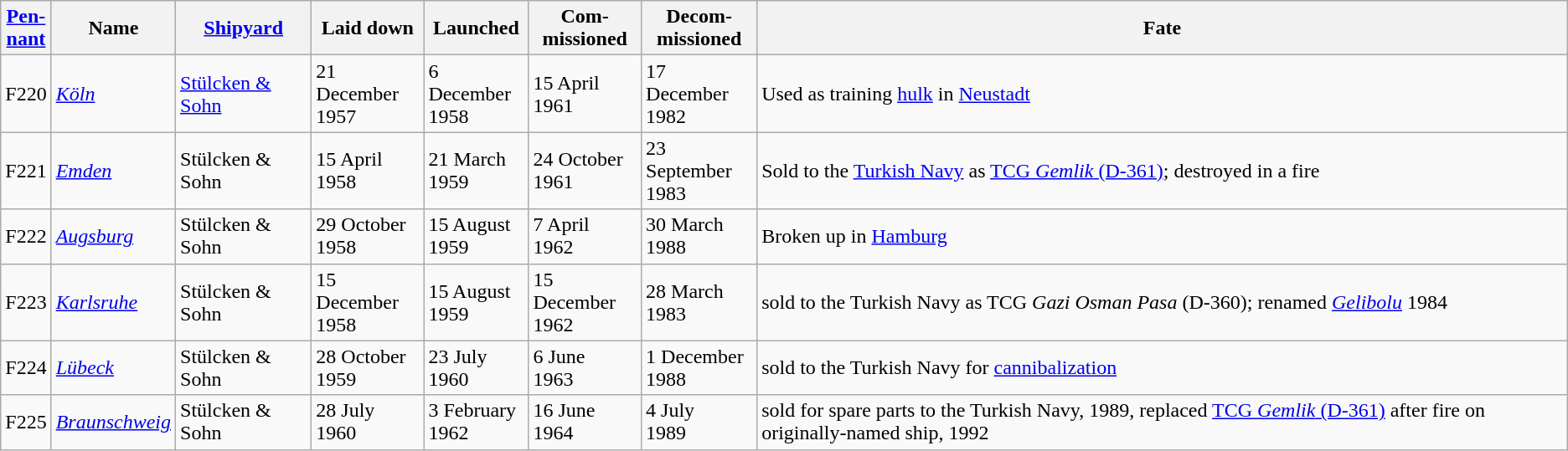<table class="wikitable">
<tr>
<th><a href='#'>Pen-<br>nant</a></th>
<th>Name</th>
<th><a href='#'>Shipyard</a></th>
<th>Laid down</th>
<th>Launched</th>
<th>Com-<br>missioned</th>
<th>Decom-<br>missioned</th>
<th>Fate</th>
</tr>
<tr>
<td>F220</td>
<td><em><a href='#'>Köln</a></em></td>
<td><a href='#'>Stülcken & Sohn</a></td>
<td>21 December<br>1957</td>
<td>6 December<br>1958</td>
<td>15 April<br>1961</td>
<td>17 December<br>1982</td>
<td>Used as training <a href='#'>hulk</a> in <a href='#'>Neustadt</a></td>
</tr>
<tr>
<td>F221</td>
<td><em><a href='#'>Emden</a></em></td>
<td>Stülcken & Sohn</td>
<td>15 April<br>1958</td>
<td>21 March<br>1959</td>
<td>24 October<br>1961</td>
<td>23 September<br>1983</td>
<td>Sold to the <a href='#'>Turkish Navy</a> as <a href='#'>TCG <em>Gemlik</em> (D-361)</a>; destroyed in a fire</td>
</tr>
<tr>
<td>F222</td>
<td><em><a href='#'>Augsburg</a></em></td>
<td>Stülcken & Sohn</td>
<td>29 October<br>1958</td>
<td>15 August<br>1959</td>
<td>7 April<br>1962</td>
<td>30 March<br>1988</td>
<td>Broken up in <a href='#'>Hamburg</a></td>
</tr>
<tr>
<td>F223</td>
<td><em><a href='#'>Karlsruhe</a></em></td>
<td>Stülcken & Sohn</td>
<td>15 December<br>1958</td>
<td>15 August<br>1959</td>
<td>15 December<br>1962</td>
<td>28 March<br>1983</td>
<td>sold to the Turkish Navy as TCG <em>Gazi Osman Pasa</em> (D-360); renamed <a href='#'><em>Gelibolu</em></a> 1984</td>
</tr>
<tr>
<td>F224</td>
<td><a href='#'><em>Lübeck</em></a></td>
<td>Stülcken & Sohn</td>
<td>28 October<br>1959</td>
<td>23 July<br>1960</td>
<td>6 June<br>1963</td>
<td>1 December<br>1988</td>
<td>sold to the Turkish Navy for <a href='#'>cannibalization</a></td>
</tr>
<tr>
<td>F225</td>
<td><em><a href='#'>Braunschweig</a></em></td>
<td>Stülcken & Sohn</td>
<td>28 July<br>1960</td>
<td>3 February<br>1962</td>
<td>16 June<br>1964</td>
<td>4 July<br>1989</td>
<td>sold for spare parts to the Turkish Navy, 1989, replaced <a href='#'>TCG <em>Gemlik</em> (D-361)</a> after fire on originally-named ship, 1992</td>
</tr>
</table>
